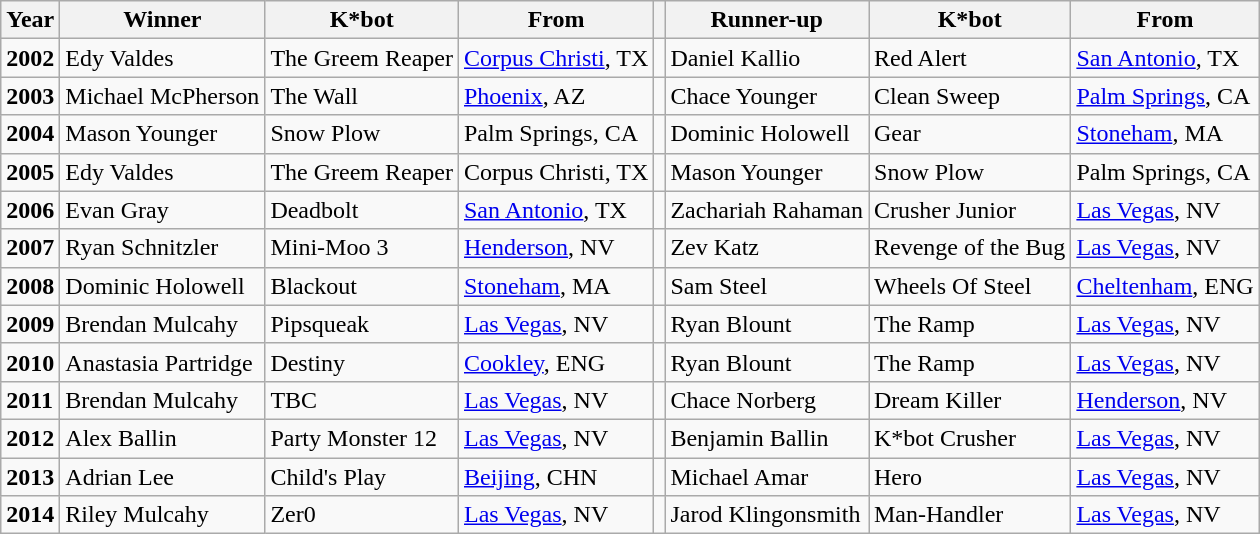<table class="wikitable">
<tr>
<th>Year</th>
<th>Winner</th>
<th>K*bot</th>
<th>From</th>
<th></th>
<th>Runner-up</th>
<th>K*bot</th>
<th>From</th>
</tr>
<tr>
<td><strong>2002</strong></td>
<td> Edy Valdes</td>
<td>The Greem Reaper</td>
<td><a href='#'>Corpus Christi</a>, TX</td>
<td></td>
<td> Daniel Kallio</td>
<td>Red Alert</td>
<td><a href='#'>San Antonio</a>, TX</td>
</tr>
<tr>
<td><strong>2003</strong></td>
<td> Michael McPherson</td>
<td>The Wall</td>
<td><a href='#'>Phoenix</a>, AZ</td>
<td></td>
<td> Chace Younger</td>
<td>Clean Sweep</td>
<td><a href='#'>Palm Springs</a>, CA</td>
</tr>
<tr>
<td><strong>2004</strong></td>
<td> Mason Younger</td>
<td>Snow Plow</td>
<td>Palm Springs, CA</td>
<td></td>
<td> Dominic Holowell</td>
<td>Gear</td>
<td><a href='#'>Stoneham</a>, MA</td>
</tr>
<tr>
<td><strong>2005</strong></td>
<td> Edy Valdes</td>
<td>The Greem Reaper</td>
<td>Corpus Christi, TX</td>
<td></td>
<td> Mason Younger</td>
<td>Snow Plow</td>
<td>Palm Springs, CA</td>
</tr>
<tr>
<td><strong>2006</strong></td>
<td> Evan Gray</td>
<td>Deadbolt</td>
<td><a href='#'>San Antonio</a>, TX</td>
<td></td>
<td> Zachariah Rahaman</td>
<td>Crusher Junior</td>
<td><a href='#'>Las Vegas</a>, NV</td>
</tr>
<tr>
<td><strong>2007</strong></td>
<td> Ryan Schnitzler</td>
<td>Mini-Moo 3</td>
<td><a href='#'>Henderson</a>, NV</td>
<td></td>
<td> Zev Katz</td>
<td>Revenge of the Bug</td>
<td><a href='#'>Las Vegas</a>, NV</td>
</tr>
<tr>
<td><strong>2008</strong></td>
<td> Dominic Holowell</td>
<td>Blackout</td>
<td><a href='#'>Stoneham</a>, MA</td>
<td></td>
<td> Sam Steel</td>
<td>Wheels Of Steel</td>
<td><a href='#'>Cheltenham</a>, ENG</td>
</tr>
<tr>
<td><strong>2009</strong></td>
<td> Brendan Mulcahy</td>
<td>Pipsqueak</td>
<td><a href='#'>Las Vegas</a>, NV</td>
<td></td>
<td> Ryan Blount</td>
<td>The Ramp</td>
<td><a href='#'>Las Vegas</a>, NV</td>
</tr>
<tr>
<td><strong>2010</strong></td>
<td> Anastasia Partridge</td>
<td>Destiny</td>
<td><a href='#'>Cookley</a>, ENG</td>
<td></td>
<td> Ryan Blount</td>
<td>The Ramp</td>
<td><a href='#'>Las Vegas</a>, NV</td>
</tr>
<tr>
<td><strong>2011</strong></td>
<td> Brendan Mulcahy</td>
<td>TBC</td>
<td><a href='#'>Las Vegas</a>, NV</td>
<td></td>
<td> Chace Norberg</td>
<td>Dream Killer</td>
<td><a href='#'>Henderson</a>, NV</td>
</tr>
<tr>
<td><strong>2012</strong></td>
<td> Alex Ballin</td>
<td>Party Monster 12</td>
<td><a href='#'>Las Vegas</a>, NV</td>
<td></td>
<td> Benjamin Ballin</td>
<td>K*bot Crusher</td>
<td><a href='#'>Las Vegas</a>, NV</td>
</tr>
<tr>
<td><strong>2013</strong></td>
<td> Adrian Lee</td>
<td>Child's Play</td>
<td><a href='#'>Beijing</a>, CHN</td>
<td></td>
<td> Michael Amar</td>
<td>Hero</td>
<td><a href='#'>Las Vegas</a>, NV</td>
</tr>
<tr>
<td><strong>2014</strong></td>
<td> Riley Mulcahy</td>
<td>Zer0</td>
<td><a href='#'>Las Vegas</a>, NV</td>
<td></td>
<td> Jarod Klingonsmith</td>
<td>Man-Handler</td>
<td><a href='#'>Las Vegas</a>, NV</td>
</tr>
</table>
